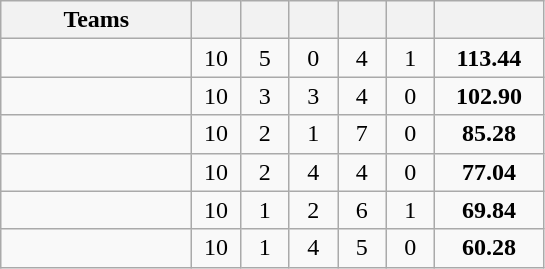<table class="wikitable" style="text-align:center">
<tr>
<th style="width:120px">Teams</th>
<th style="width:25px"></th>
<th style="width:25px"></th>
<th style="width:25px"></th>
<th style="width:25px"></th>
<th style="width:25px"></th>
<th style="width:65px"></th>
</tr>
<tr>
<td style="text-align:left"></td>
<td>10</td>
<td>5</td>
<td>0</td>
<td>4</td>
<td>1</td>
<td><strong>113.44</strong></td>
</tr>
<tr>
<td style="text-align:left"></td>
<td>10</td>
<td>3</td>
<td>3</td>
<td>4</td>
<td>0</td>
<td><strong>102.90</strong></td>
</tr>
<tr>
<td style="text-align:left"></td>
<td>10</td>
<td>2</td>
<td>1</td>
<td>7</td>
<td>0</td>
<td><strong>85.28</strong></td>
</tr>
<tr>
<td style="text-align:left"></td>
<td>10</td>
<td>2</td>
<td>4</td>
<td>4</td>
<td>0</td>
<td><strong>77.04</strong></td>
</tr>
<tr>
<td style="text-align:left"></td>
<td>10</td>
<td>1</td>
<td>2</td>
<td>6</td>
<td>1</td>
<td><strong>69.84</strong></td>
</tr>
<tr>
<td style="text-align:left"></td>
<td>10</td>
<td>1</td>
<td>4</td>
<td>5</td>
<td>0</td>
<td><strong>60.28</strong></td>
</tr>
</table>
